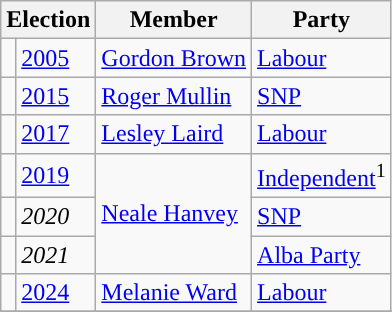<table class="wikitable">
<tr>
<th colspan="2">Election</th>
<th>Member</th>
<th>Party</th>
</tr>
<tr>
<td style="color:inherit;background-color: "></td>
<td><a href='#'>2005</a></td>
<td><a href='#'>Gordon Brown</a></td>
<td><a href='#'>Labour</a></td>
</tr>
<tr>
<td style="color:inherit;background-color: "></td>
<td><a href='#'>2015</a></td>
<td><a href='#'>Roger Mullin</a></td>
<td><a href='#'>SNP</a></td>
</tr>
<tr>
<td style="color:inherit;background-color: "></td>
<td><a href='#'>2017</a></td>
<td><a href='#'>Lesley Laird</a></td>
<td><a href='#'>Labour</a></td>
</tr>
<tr>
<td style="color:inherit;background-color: "></td>
<td><a href='#'>2019</a></td>
<td rowspan=3><a href='#'>Neale Hanvey</a></td>
<td><a href='#'>Independent</a><sup>1</sup></td>
</tr>
<tr>
<td style="color:inherit;background-color: "></td>
<td><em>2020</em></td>
<td><a href='#'>SNP</a></td>
</tr>
<tr>
<td style="color:inherit;background-color: "></td>
<td><em>2021</em></td>
<td><a href='#'>Alba Party</a></td>
</tr>
<tr>
<td style="color:inherit;background-color: "></td>
<td><a href='#'>2024</a></td>
<td><a href='#'>Melanie Ward</a></td>
<td><a href='#'>Labour</a></td>
</tr>
<tr>
</tr>
</table>
